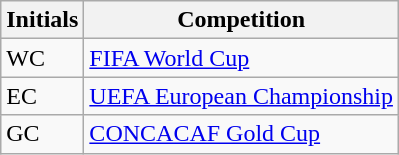<table class="wikitable">
<tr>
<th>Initials</th>
<th>Competition</th>
</tr>
<tr>
<td>WC</td>
<td><a href='#'>FIFA World Cup</a></td>
</tr>
<tr>
<td>EC</td>
<td><a href='#'>UEFA European Championship</a></td>
</tr>
<tr>
<td>GC</td>
<td><a href='#'>CONCACAF Gold Cup</a></td>
</tr>
</table>
